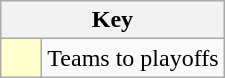<table class="wikitable" style="text-align: center;">
<tr>
<th colspan=2>Key</th>
</tr>
<tr>
<td style="background:#ffffcc; width:20px;"></td>
<td align=left>Teams to playoffs</td>
</tr>
</table>
